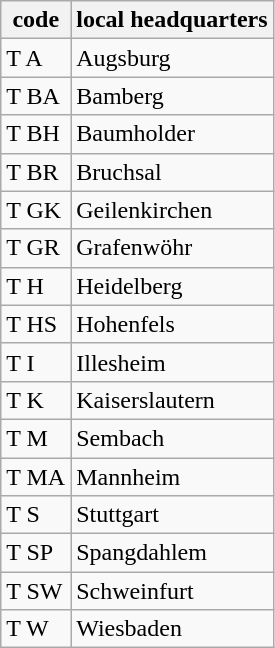<table class="wikitable">
<tr class="hintergrundfarbe5">
<th>code</th>
<th>local headquarters</th>
</tr>
<tr>
<td>T A</td>
<td>Augsburg</td>
</tr>
<tr>
<td>T BA</td>
<td>Bamberg</td>
</tr>
<tr>
<td>T BH</td>
<td>Baumholder</td>
</tr>
<tr>
<td>T BR</td>
<td>Bruchsal</td>
</tr>
<tr>
<td>T GK</td>
<td>Geilenkirchen</td>
</tr>
<tr>
<td>T GR</td>
<td>Grafenwöhr</td>
</tr>
<tr>
<td>T H</td>
<td>Heidelberg</td>
</tr>
<tr>
<td>T HS</td>
<td>Hohenfels</td>
</tr>
<tr>
<td>T I</td>
<td>Illesheim</td>
</tr>
<tr>
<td>T K</td>
<td>Kaiserslautern</td>
</tr>
<tr>
<td>T M</td>
<td>Sembach</td>
</tr>
<tr>
<td>T MA</td>
<td>Mannheim</td>
</tr>
<tr>
<td>T S</td>
<td>Stuttgart</td>
</tr>
<tr>
<td>T SP</td>
<td>Spangdahlem</td>
</tr>
<tr>
<td>T SW</td>
<td>Schweinfurt</td>
</tr>
<tr>
<td>T W</td>
<td>Wiesbaden</td>
</tr>
</table>
